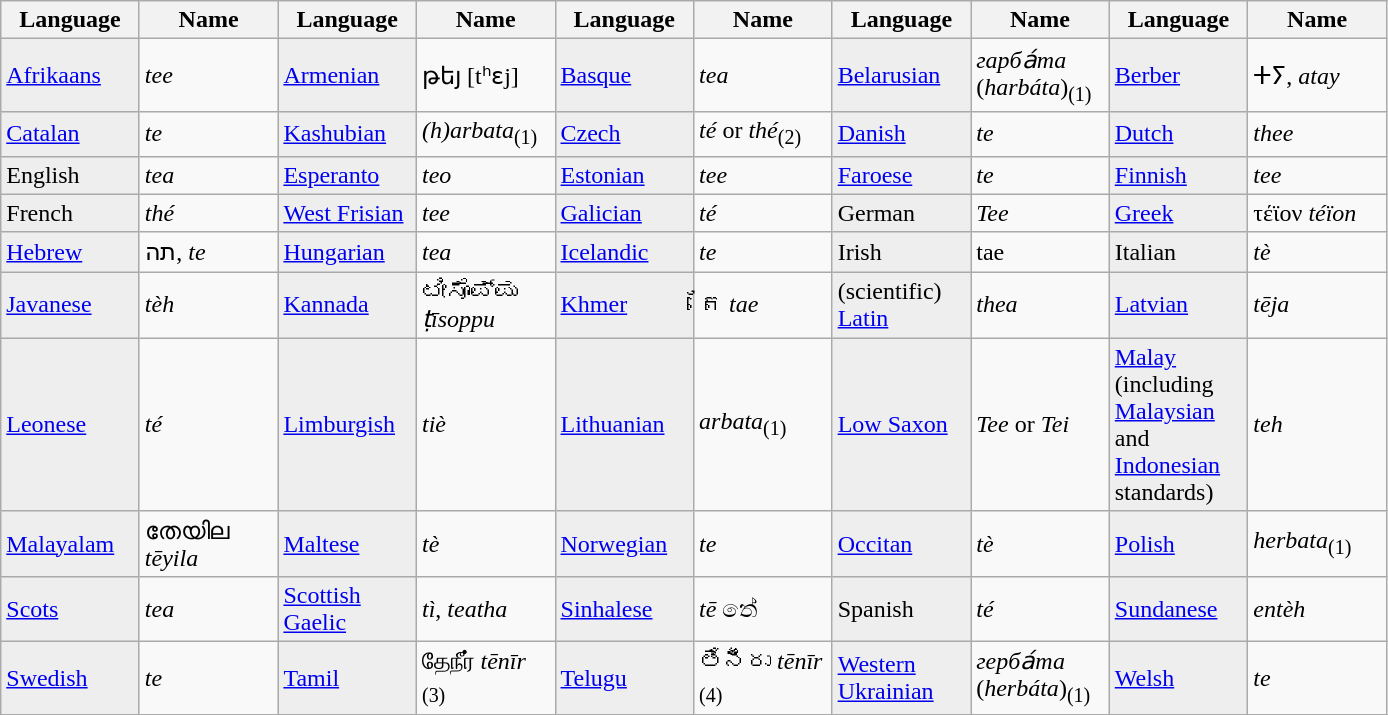<table class="wikitable">
<tr>
<th style="width:85px;">Language</th>
<th style="width:85px;">Name</th>
<th style="width:85px;">Language</th>
<th style="width:85px;">Name</th>
<th style="width:85px;">Language</th>
<th style="width:85px;">Name</th>
<th style="width:85px;">Language</th>
<th style="width:85px;">Name</th>
<th style="width:85px;">Language</th>
<th style="width:85px;">Name</th>
</tr>
<tr>
<td style="background:#eee;"><a href='#'>Afrikaans</a></td>
<td><em>tee</em></td>
<td style="background:#eee;"><a href='#'>Armenian</a></td>
<td>թեյ [tʰɛj]</td>
<td style="background:#eee;"><a href='#'>Basque</a></td>
<td><em>tea</em></td>
<td style="background:#eee;"><a href='#'>Belarusian</a></td>
<td><em>гарба́та</em> (<em>harbáta</em>)<sub>(1)</sub></td>
<td style="background:#eee;"><a href='#'>Berber</a></td>
<td>ⵜⵢ, <em>atay</em></td>
</tr>
<tr>
<td style="background:#eee;"><a href='#'>Catalan</a></td>
<td><em>te</em></td>
<td style="background:#eee;"><a href='#'>Kashubian</a></td>
<td><em>(h)arbata</em><sub>(1)</sub></td>
<td style="background:#eee;"><a href='#'>Czech</a></td>
<td><em>té</em> or <em>thé</em><sub>(2)</sub></td>
<td style="background:#eee;"><a href='#'>Danish</a></td>
<td><em>te</em></td>
<td style="background:#eee;"><a href='#'>Dutch</a></td>
<td><em>thee</em></td>
</tr>
<tr>
<td style="background:#eee;">English</td>
<td><em>tea</em></td>
<td style="background:#eee;"><a href='#'>Esperanto</a></td>
<td><em>teo</em></td>
<td style="background:#eee;"><a href='#'>Estonian</a></td>
<td><em>tee</em></td>
<td style="background:#eee;"><a href='#'>Faroese</a></td>
<td><em>te</em></td>
<td style="background:#eee;"><a href='#'>Finnish</a></td>
<td><em>tee</em></td>
</tr>
<tr>
<td style="background:#eee;">French</td>
<td><em>thé</em></td>
<td style="background:#eee;"><a href='#'>West Frisian</a></td>
<td><em>tee</em></td>
<td style="background:#eee;"><a href='#'>Galician</a></td>
<td><em>té</em></td>
<td style="background:#eee;">German</td>
<td><em>Tee</em></td>
<td style="background:#eee;"><a href='#'>Greek</a></td>
<td>τέϊον <em>téïon</em></td>
</tr>
<tr>
<td style="background:#eee;"><a href='#'>Hebrew</a></td>
<td>תה, <em>te</em></td>
<td style="background:#eee;"><a href='#'>Hungarian</a></td>
<td><em>tea</em></td>
<td style="background:#eee;"><a href='#'>Icelandic</a></td>
<td><em>te</em></td>
<td style="background:#eee;">Irish</td>
<td>tae</td>
<td style="background:#eee;">Italian</td>
<td><em>tè</em></td>
</tr>
<tr>
<td style="background:#eee;"><a href='#'>Javanese</a></td>
<td><em>tèh</em></td>
<td style="background:#eee;"><a href='#'>Kannada</a></td>
<td>ಟೀಸೊಪ್ಪು <em>ṭīsoppu</em></td>
<td style="background:#eee;"><a href='#'>Khmer</a></td>
<td>តែ <em>tae</em></td>
<td style="background:#eee;">(scientific) <a href='#'>Latin</a></td>
<td><em>thea</em></td>
<td style="background:#eee;"><a href='#'>Latvian</a></td>
<td><em>tēja</em></td>
</tr>
<tr>
<td style="background:#eee;"><a href='#'>Leonese</a></td>
<td><em>té</em></td>
<td style="background:#eee;"><a href='#'>Limburgish</a></td>
<td><em>tiè</em></td>
<td style="background:#eee;"><a href='#'>Lithuanian</a></td>
<td><em>arbata</em><sub>(1)</sub></td>
<td style="background:#eee;"><a href='#'>Low Saxon</a></td>
<td><em>Tee</em>  or <em>Tei</em> </td>
<td style="background:#eee;"><a href='#'>Malay</a> (including <a href='#'>Malaysian</a> and <a href='#'>Indonesian</a> standards)</td>
<td><em>teh</em></td>
</tr>
<tr>
<td style="background:#eee;"><a href='#'>Malayalam</a></td>
<td>തേയില <em>tēyila</em></td>
<td style="background:#eee;"><a href='#'>Maltese</a></td>
<td><em>tè</em></td>
<td style="background:#eee;"><a href='#'>Norwegian</a></td>
<td><em>te</em></td>
<td style="background:#eee;"><a href='#'>Occitan</a></td>
<td><em>tè</em></td>
<td style="background:#eee;"><a href='#'>Polish</a></td>
<td><em>herbata</em><sub>(1)</sub></td>
</tr>
<tr>
<td style="background:#eee;"><a href='#'>Scots</a></td>
<td><em>tea</em> </td>
<td style="background:#eee;"><a href='#'>Scottish Gaelic</a></td>
<td><em>tì</em>, <em>teatha</em></td>
<td style="background:#eee;"><a href='#'>Sinhalese</a></td>
<td><em> tē </em>තේ</td>
<td style="background:#eee;">Spanish</td>
<td><em>té</em></td>
<td style="background:#eee;"><a href='#'>Sundanese</a></td>
<td><em>entèh</em></td>
</tr>
<tr>
<td style="background:#eee;"><a href='#'>Swedish</a></td>
<td><em>te</em></td>
<td style="background:#eee;"><a href='#'>Tamil</a></td>
<td>தேநீர் <em>tēnīr</em> <sub>(3)</sub></td>
<td style="background:#eee;"><a href='#'>Telugu</a></td>
<td>తేనీరు <em>tēnīr</em> <sub>(4)</sub></td>
<td style="background:#eee;"><a href='#'>Western Ukrainian</a></td>
<td><em>герба́та</em> (<em>herbáta</em>)<sub>(1)</sub></td>
<td style="background:#eee;"><a href='#'>Welsh</a></td>
<td><em>te</em></td>
</tr>
<tr>
</tr>
</table>
